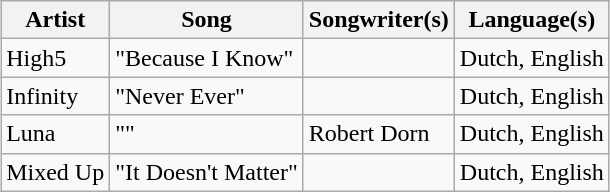<table class="sortable wikitable" style="margin:1em auto 1em auto">
<tr>
<th scope="col">Artist</th>
<th scope="col">Song</th>
<th>Songwriter(s)</th>
<th scope="col">Language(s)</th>
</tr>
<tr>
<td>High5</td>
<td>"Because I Know"</td>
<td></td>
<td>Dutch, English</td>
</tr>
<tr>
<td>Infinity</td>
<td>"Never Ever"</td>
<td></td>
<td>Dutch, English</td>
</tr>
<tr>
<td>Luna</td>
<td>""</td>
<td>Robert Dorn</td>
<td>Dutch, English</td>
</tr>
<tr>
<td>Mixed Up</td>
<td>"It Doesn't Matter"</td>
<td></td>
<td>Dutch, English</td>
</tr>
</table>
